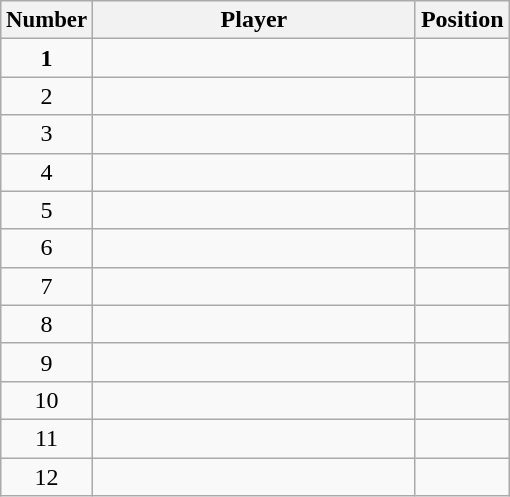<table class="wikitable sortable" style="text-align:center;">
<tr>
<th style="font-size:95%;">Number</th>
<th style="border-bottom:0px; width:13em;">Player</th>
<th style="border-bottom:0px;">Position</th>
</tr>
<tr>
<td><strong>1</strong></td>
<td align=left></td>
<td></td>
</tr>
<tr>
<td>2</td>
<td align=left></td>
<td></td>
</tr>
<tr>
<td>3</td>
<td align=left></td>
<td></td>
</tr>
<tr>
<td>4</td>
<td align=left></td>
<td></td>
</tr>
<tr>
<td>5</td>
<td align=left></td>
<td></td>
</tr>
<tr>
<td>6</td>
<td align=left></td>
<td></td>
</tr>
<tr>
<td>7</td>
<td align=left></td>
<td></td>
</tr>
<tr>
<td>8</td>
<td align=left></td>
<td></td>
</tr>
<tr>
<td>9</td>
<td align=left></td>
<td></td>
</tr>
<tr>
<td>10</td>
<td align=left></td>
<td></td>
</tr>
<tr>
<td>11</td>
<td align=left></td>
<td></td>
</tr>
<tr>
<td>12</td>
<td align=left></td>
<td></td>
</tr>
</table>
